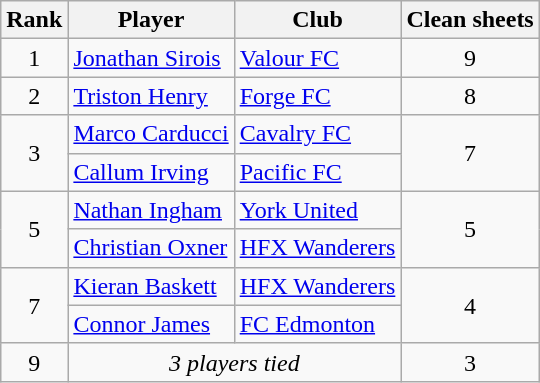<table class="wikitable">
<tr>
<th>Rank</th>
<th>Player</th>
<th>Club</th>
<th>Clean sheets</th>
</tr>
<tr>
<td style="text-align:center" rowspan="1">1</td>
<td> <a href='#'>Jonathan Sirois</a></td>
<td><a href='#'>Valour FC</a></td>
<td style="text-align:center" rowspan="1">9</td>
</tr>
<tr>
<td style="text-align:center" rowspan="1">2</td>
<td> <a href='#'>Triston Henry</a></td>
<td><a href='#'>Forge FC</a></td>
<td style="text-align:center" rowspan="1">8</td>
</tr>
<tr>
<td style="text-align:center" rowspan="2">3</td>
<td> <a href='#'>Marco Carducci</a></td>
<td><a href='#'>Cavalry FC</a></td>
<td style="text-align:center" rowspan="2">7</td>
</tr>
<tr>
<td> <a href='#'>Callum Irving</a></td>
<td><a href='#'>Pacific FC</a></td>
</tr>
<tr>
<td style="text-align:center" rowspan="2">5</td>
<td> <a href='#'>Nathan Ingham</a></td>
<td><a href='#'>York United</a></td>
<td style="text-align:center" rowspan="2">5</td>
</tr>
<tr>
<td> <a href='#'>Christian Oxner</a></td>
<td><a href='#'>HFX Wanderers</a></td>
</tr>
<tr>
<td style="text-align:center" rowspan="2">7</td>
<td> <a href='#'>Kieran Baskett</a></td>
<td><a href='#'>HFX Wanderers</a></td>
<td style="text-align:center" rowspan="2">4</td>
</tr>
<tr>
<td> <a href='#'>Connor James</a></td>
<td><a href='#'>FC Edmonton</a></td>
</tr>
<tr>
<td style="text-align:center">9</td>
<td style="text-align:center" colspan="2"><em>3 players tied</em></td>
<td style="text-align:center">3</td>
</tr>
</table>
